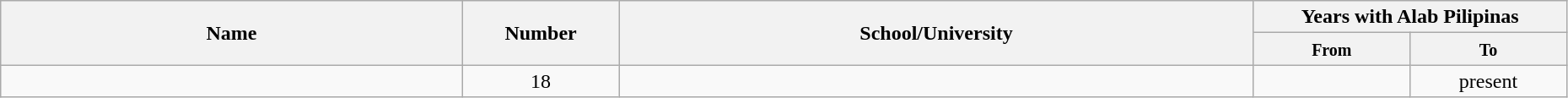<table class="wikitable sortable" style="text-align:center" width="98%">
<tr>
<th style="width:180px;" rowspan="2">Name</th>
<th style="width:10%;" colspan="2" rowspan="2">Number</th>
<th style="width:250px;" rowspan="2">School/University</th>
<th style="width:180px; text-align:center;" colspan="2">Years with Alab Pilipinas</th>
</tr>
<tr>
<th style="width:10%; text-align:center;"><small>From</small></th>
<th style="width:10%; text-align:center;"><small>To</small></th>
</tr>
<tr>
<td></td>
<td colspan="2">18</td>
<td></td>
<td></td>
<td>present</td>
</tr>
</table>
